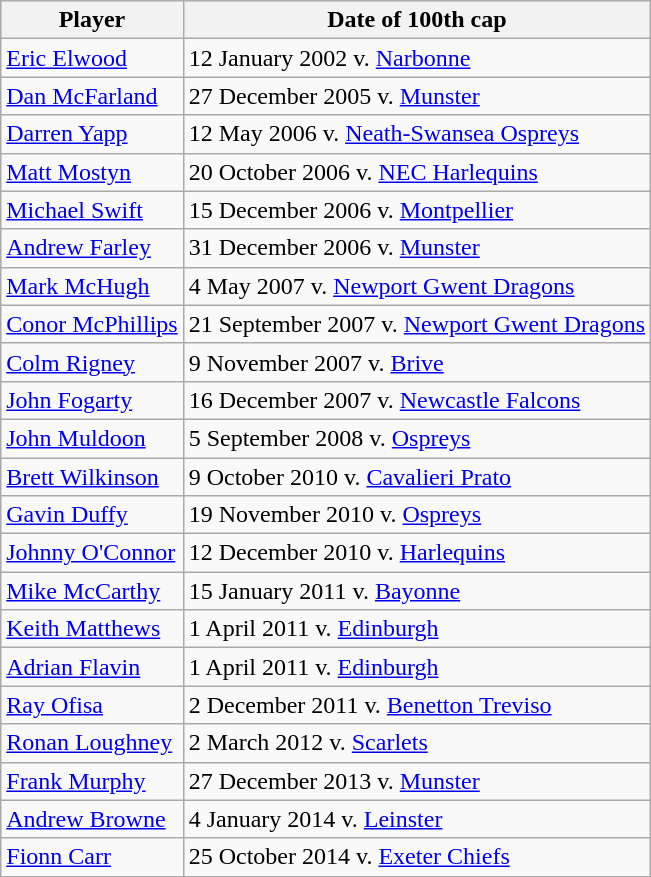<table class="wikitable">
<tr>
<th>Player</th>
<th>Date of 100th cap</th>
</tr>
<tr>
<td> <a href='#'>Eric Elwood</a></td>
<td>12 January 2002 v. <a href='#'>Narbonne</a></td>
</tr>
<tr>
<td> <a href='#'>Dan McFarland</a></td>
<td>27 December 2005 v. <a href='#'>Munster</a></td>
</tr>
<tr>
<td> <a href='#'>Darren Yapp</a></td>
<td>12 May 2006 v. <a href='#'>Neath-Swansea Ospreys</a></td>
</tr>
<tr>
<td> <a href='#'>Matt Mostyn</a></td>
<td>20 October 2006 v. <a href='#'>NEC Harlequins</a></td>
</tr>
<tr>
<td> <a href='#'>Michael Swift</a></td>
<td>15 December 2006 v. <a href='#'>Montpellier</a></td>
</tr>
<tr>
<td> <a href='#'>Andrew Farley</a></td>
<td>31 December 2006 v. <a href='#'>Munster</a></td>
</tr>
<tr>
<td> <a href='#'>Mark McHugh</a></td>
<td>4 May 2007 v. <a href='#'>Newport Gwent Dragons</a></td>
</tr>
<tr>
<td> <a href='#'>Conor McPhillips</a></td>
<td>21 September 2007 v. <a href='#'>Newport Gwent Dragons</a></td>
</tr>
<tr>
<td> <a href='#'>Colm Rigney</a></td>
<td>9 November 2007 v. <a href='#'>Brive</a></td>
</tr>
<tr>
<td> <a href='#'>John Fogarty</a></td>
<td>16 December 2007 v. <a href='#'>Newcastle Falcons</a></td>
</tr>
<tr>
<td> <a href='#'>John Muldoon</a></td>
<td>5 September 2008 v. <a href='#'>Ospreys</a></td>
</tr>
<tr>
<td> <a href='#'>Brett Wilkinson</a></td>
<td>9 October 2010 v. <a href='#'>Cavalieri Prato</a></td>
</tr>
<tr>
<td> <a href='#'>Gavin Duffy</a></td>
<td>19 November 2010 v. <a href='#'>Ospreys</a></td>
</tr>
<tr>
<td> <a href='#'>Johnny O'Connor</a></td>
<td>12 December 2010 v. <a href='#'>Harlequins</a></td>
</tr>
<tr>
<td> <a href='#'>Mike McCarthy</a></td>
<td>15 January 2011 v. <a href='#'>Bayonne</a></td>
</tr>
<tr>
<td> <a href='#'>Keith Matthews</a></td>
<td>1 April 2011 v. <a href='#'>Edinburgh</a></td>
</tr>
<tr>
<td> <a href='#'>Adrian Flavin</a></td>
<td>1 April 2011 v. <a href='#'>Edinburgh</a></td>
</tr>
<tr>
<td> <a href='#'>Ray Ofisa</a></td>
<td>2 December 2011 v. <a href='#'>Benetton Treviso</a></td>
</tr>
<tr>
<td> <a href='#'>Ronan Loughney</a></td>
<td>2 March 2012 v. <a href='#'>Scarlets</a></td>
</tr>
<tr>
<td> <a href='#'>Frank Murphy</a></td>
<td>27 December 2013 v. <a href='#'>Munster</a></td>
</tr>
<tr>
<td> <a href='#'>Andrew Browne</a></td>
<td>4 January 2014 v. <a href='#'>Leinster</a></td>
</tr>
<tr>
<td> <a href='#'>Fionn Carr</a></td>
<td>25 October 2014 v. <a href='#'>Exeter Chiefs</a></td>
</tr>
<tr>
</tr>
</table>
